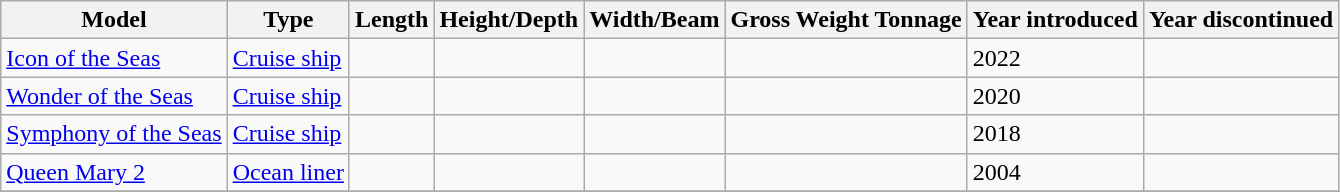<table class="wikitable sortable">
<tr>
<th>Model</th>
<th>Type</th>
<th>Length</th>
<th>Height/Depth</th>
<th>Width/Beam</th>
<th>Gross Weight Tonnage</th>
<th>Year introduced</th>
<th>Year discontinued</th>
</tr>
<tr>
<td><a href='#'>Icon of the Seas</a></td>
<td><a href='#'>Cruise ship</a></td>
<td></td>
<td></td>
<td></td>
<td></td>
<td>2022</td>
<td></td>
</tr>
<tr>
<td><a href='#'>Wonder of the Seas</a></td>
<td><a href='#'>Cruise ship</a></td>
<td></td>
<td></td>
<td></td>
<td></td>
<td>2020</td>
<td></td>
</tr>
<tr>
<td><a href='#'>Symphony of the Seas</a></td>
<td><a href='#'>Cruise ship</a></td>
<td></td>
<td></td>
<td></td>
<td></td>
<td>2018</td>
<td></td>
</tr>
<tr>
<td><a href='#'>Queen Mary 2</a></td>
<td><a href='#'>Ocean liner</a></td>
<td></td>
<td></td>
<td></td>
<td></td>
<td>2004</td>
<td></td>
</tr>
<tr>
</tr>
</table>
